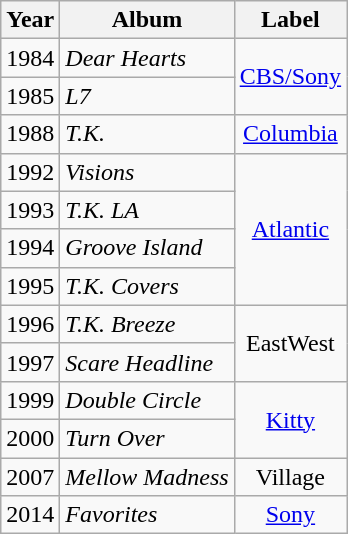<table class="wikitable">
<tr>
<th>Year</th>
<th>Album</th>
<th>Label</th>
</tr>
<tr>
<td align=center>1984</td>
<td><em>Dear Hearts</em></td>
<td align=center rowspan=2><a href='#'>CBS/Sony</a></td>
</tr>
<tr>
<td align=center>1985</td>
<td><em>L7</em></td>
</tr>
<tr>
<td align=center>1988</td>
<td><em>T.K.</em></td>
<td align=center><a href='#'>Columbia</a></td>
</tr>
<tr>
<td align=center>1992</td>
<td><em>Visions</em></td>
<td align=center rowspan=4><a href='#'>Atlantic</a></td>
</tr>
<tr>
<td align=center>1993</td>
<td><em>T.K. LA</em></td>
</tr>
<tr>
<td align=center>1994</td>
<td><em>Groove Island</em></td>
</tr>
<tr>
<td align=center>1995</td>
<td><em>T.K. Covers</em></td>
</tr>
<tr>
<td align=center>1996</td>
<td><em>T.K. Breeze</em></td>
<td align=center rowspan=2>EastWest</td>
</tr>
<tr>
<td align=center>1997</td>
<td><em>Scare Headline</em></td>
</tr>
<tr>
<td align=center>1999</td>
<td><em>Double Circle</em></td>
<td align=center rowspan=2><a href='#'>Kitty</a></td>
</tr>
<tr>
<td align=center>2000</td>
<td><em>Turn Over</em></td>
</tr>
<tr>
<td align=center>2007</td>
<td><em>Mellow Madness</em></td>
<td align=center>Village</td>
</tr>
<tr>
<td align=center>2014</td>
<td><em>Favorites</em></td>
<td align=center><a href='#'>Sony</a></td>
</tr>
</table>
